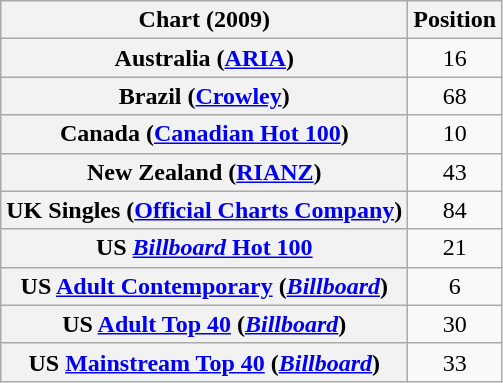<table class="wikitable plainrowheaders sortable" style="text-align:center">
<tr>
<th scope="col">Chart (2009)</th>
<th scope="col">Position</th>
</tr>
<tr>
<th scope="row">Australia (<a href='#'>ARIA</a>)</th>
<td>16</td>
</tr>
<tr>
<th scope="row">Brazil (<a href='#'>Crowley</a>)</th>
<td>68</td>
</tr>
<tr>
<th scope="row">Canada (<a href='#'>Canadian Hot 100</a>)</th>
<td>10</td>
</tr>
<tr>
<th scope="row">New Zealand (<a href='#'>RIANZ</a>)</th>
<td>43</td>
</tr>
<tr>
<th scope="row">UK Singles (<a href='#'>Official Charts Company</a>)</th>
<td>84</td>
</tr>
<tr>
<th scope="row">US <a href='#'><em>Billboard</em> Hot 100</a></th>
<td>21</td>
</tr>
<tr>
<th scope="row">US <a href='#'>Adult Contemporary</a> (<em><a href='#'>Billboard</a></em>)</th>
<td>6</td>
</tr>
<tr>
<th scope="row">US <a href='#'>Adult Top 40</a> (<em><a href='#'>Billboard</a></em>)</th>
<td>30</td>
</tr>
<tr>
<th scope="row">US <a href='#'>Mainstream Top 40</a> (<em><a href='#'>Billboard</a></em>)</th>
<td>33</td>
</tr>
</table>
